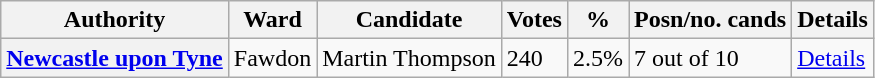<table class="wikitable">
<tr>
<th>Authority</th>
<th>Ward</th>
<th>Candidate</th>
<th>Votes</th>
<th>%</th>
<th>Posn/no. cands</th>
<th>Details</th>
</tr>
<tr>
<th><a href='#'>Newcastle upon Tyne</a></th>
<td>Fawdon</td>
<td>Martin Thompson</td>
<td>240</td>
<td>2.5%</td>
<td>7 out of 10</td>
<td><a href='#'>Details</a></td>
</tr>
</table>
